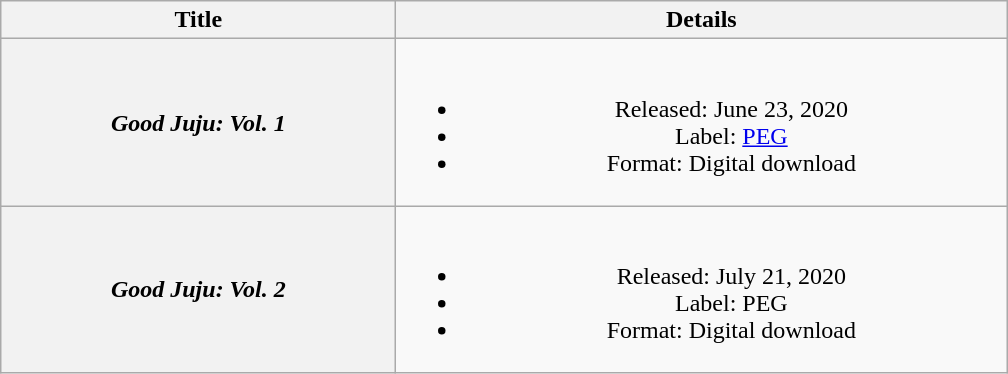<table class="wikitable plainrowheaders" style="text-align:center;">
<tr>
<th style="width:16em;">Title</th>
<th style="width:25em;">Details</th>
</tr>
<tr>
<th scope="row"><em>Good Juju: Vol. 1</em></th>
<td><br><ul><li>Released: June 23, 2020</li><li>Label: <a href='#'>PEG</a></li><li>Format: Digital download</li></ul></td>
</tr>
<tr>
<th scope="row"><em>Good Juju: Vol. 2</em></th>
<td><br><ul><li>Released: July 21, 2020</li><li>Label: PEG</li><li>Format: Digital download</li></ul></td>
</tr>
</table>
